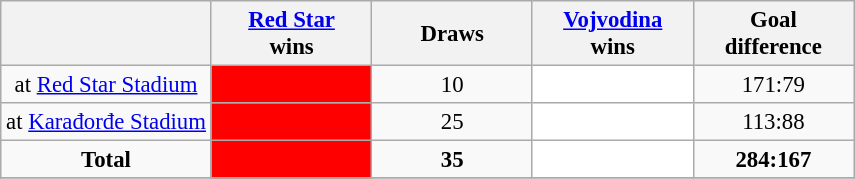<table class="wikitable" style="text-align:center;font-size:95%">
<tr>
<th></th>
<th width="100"><a href='#'>Red Star</a><br>wins</th>
<th width="100">Draws</th>
<th width="100"><a href='#'>Vojvodina</a><br>wins</th>
<th width="100">Goal<br>difference</th>
</tr>
<tr>
<td>at <a href='#'>Red Star Stadium</a></td>
<td bgcolor=ff0000></td>
<td>10</td>
<td bgcolor=ffffff></td>
<td>171:79</td>
</tr>
<tr>
<td>at <a href='#'>Karađorđe Stadium</a></td>
<td bgcolor=ff0000></td>
<td>25</td>
<td bgcolor=ffffff></td>
<td>113:88</td>
</tr>
<tr>
<td><strong>Total</strong></td>
<td bgcolor=ff0000></td>
<td><strong>35</strong></td>
<td bgcolor=ffffff></td>
<td><strong>284:167</strong></td>
</tr>
<tr>
</tr>
</table>
